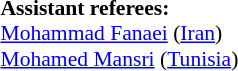<table style="width:50%; font-size:90%;">
<tr>
<td><br><strong>Assistant referees:</strong>
<br><a href='#'>Mohammad Fanaei</a> (<a href='#'>Iran</a>)
<br><a href='#'>Mohamed Mansri</a> (<a href='#'>Tunisia</a>)</td>
</tr>
</table>
